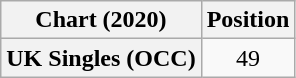<table class="wikitable plainrowheaders" style="text-align:center">
<tr>
<th scope="col">Chart (2020)</th>
<th scope="col">Position</th>
</tr>
<tr>
<th scope="row">UK Singles (OCC)</th>
<td>49</td>
</tr>
</table>
